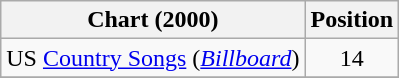<table class="wikitable sortable">
<tr>
<th scope="col">Chart (2000)</th>
<th scope="col">Position</th>
</tr>
<tr>
<td>US <a href='#'>Country Songs</a> (<em><a href='#'>Billboard</a></em>)</td>
<td align="center">14</td>
</tr>
<tr>
</tr>
</table>
